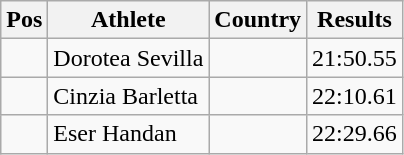<table class="wikitable">
<tr>
<th>Pos</th>
<th>Athlete</th>
<th>Country</th>
<th>Results</th>
</tr>
<tr>
<td align="center"></td>
<td>Dorotea Sevilla</td>
<td></td>
<td>21:50.55</td>
</tr>
<tr>
<td align="center"></td>
<td>Cinzia Barletta</td>
<td></td>
<td>22:10.61</td>
</tr>
<tr>
<td align="center"></td>
<td>Eser Handan</td>
<td></td>
<td>22:29.66</td>
</tr>
</table>
